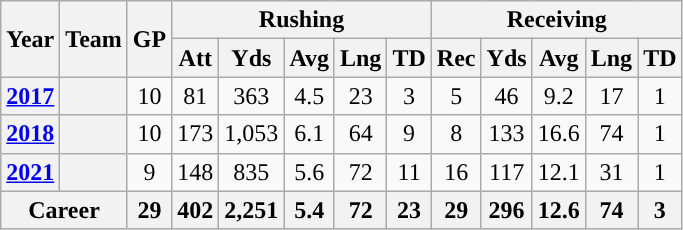<table class="wikitable" style="text-align:center;">
<tr>
<th rowspan="2">Year</th>
<th rowspan="2">Team</th>
<th rowspan="2">GP</th>
<th colspan="5">Rushing</th>
<th colspan="5">Receiving</th>
</tr>
<tr>
<th>Att</th>
<th>Yds</th>
<th>Avg</th>
<th>Lng</th>
<th>TD</th>
<th>Rec</th>
<th>Yds</th>
<th>Avg</th>
<th>Lng</th>
<th>TD</th>
</tr>
<tr>
<th><a href='#'>2017</a></th>
<th><a href='#'></a></th>
<td>10</td>
<td>81</td>
<td>363</td>
<td>4.5</td>
<td>23</td>
<td>3</td>
<td>5</td>
<td>46</td>
<td>9.2</td>
<td>17</td>
<td>1</td>
</tr>
<tr>
<th><a href='#'>2018</a></th>
<th><a href='#'></a></th>
<td>10</td>
<td>173</td>
<td>1,053</td>
<td>6.1</td>
<td>64</td>
<td>9</td>
<td>8</td>
<td>133</td>
<td>16.6</td>
<td>74</td>
<td>1</td>
</tr>
<tr>
<th><a href='#'>2021</a></th>
<th><a href='#'></a></th>
<td>9</td>
<td>148</td>
<td>835</td>
<td>5.6</td>
<td>72</td>
<td>11</td>
<td>16</td>
<td>117</td>
<td>12.1</td>
<td>31</td>
<td>1</td>
</tr>
<tr>
<th align=center colspan="2">Career</th>
<th>29</th>
<th>402</th>
<th>2,251</th>
<th>5.4</th>
<th>72</th>
<th>23</th>
<th>29</th>
<th>296</th>
<th>12.6</th>
<th>74</th>
<th>3</th>
</tr>
</table>
